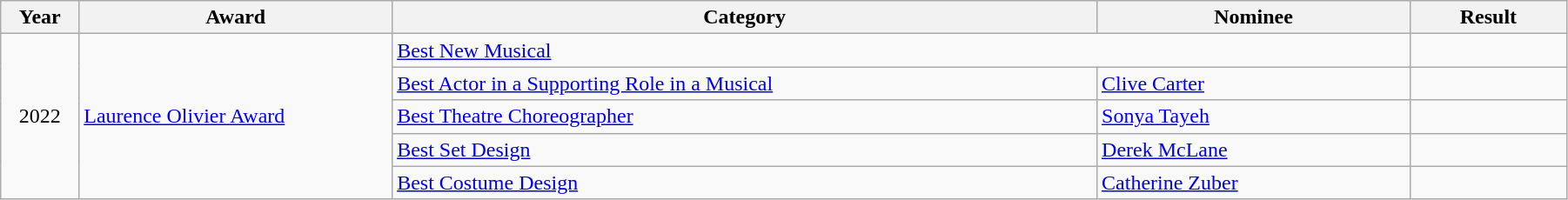<table class="wikitable" width="95%">
<tr>
<th width="5%">Year</th>
<th width="20%">Award</th>
<th width="45%">Category</th>
<th width="20%">Nominee</th>
<th width="10%">Result</th>
</tr>
<tr>
<td rowspan="5" align="center">2022</td>
<td rowspan="5"><a href='#'>Laurence Olivier Award</a></td>
<td colspan="2"><a href='#'>Best New Musical</a></td>
<td></td>
</tr>
<tr>
<td><a href='#'>Best Actor in a Supporting Role in a Musical</a></td>
<td><a href='#'>Clive Carter</a></td>
<td></td>
</tr>
<tr>
<td><a href='#'>Best Theatre Choreographer</a></td>
<td><a href='#'>Sonya Tayeh</a></td>
<td></td>
</tr>
<tr>
<td><a href='#'>Best Set Design</a></td>
<td><a href='#'>Derek McLane</a></td>
<td></td>
</tr>
<tr>
<td><a href='#'>Best Costume Design</a></td>
<td><a href='#'>Catherine Zuber</a></td>
<td></td>
</tr>
</table>
